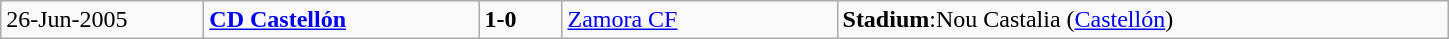<table class="wikitable">
<tr>
<td style="width:8em">26-Jun-2005</td>
<td style="width:11em"><strong><a href='#'>CD Castellón</a></strong></td>
<td style="width:3em"><strong>1-0</strong></td>
<td style="width:11em"><a href='#'>Zamora CF</a></td>
<td style="width:25em"><strong>Stadium</strong>:Nou Castalia (<a href='#'>Castellón</a>)</td>
</tr>
</table>
